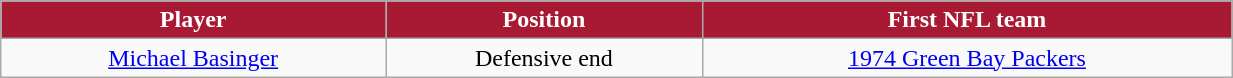<table class="wikitable" width="65%">
<tr align="center" style="background:#A81933;color:#FFFFFF;">
<td><strong>Player</strong></td>
<td><strong>Position</strong></td>
<td><strong>First NFL team</strong></td>
</tr>
<tr align="center" bgcolor="">
<td><a href='#'>Michael Basinger</a></td>
<td>Defensive end</td>
<td><a href='#'>1974 Green Bay Packers</a></td>
</tr>
</table>
